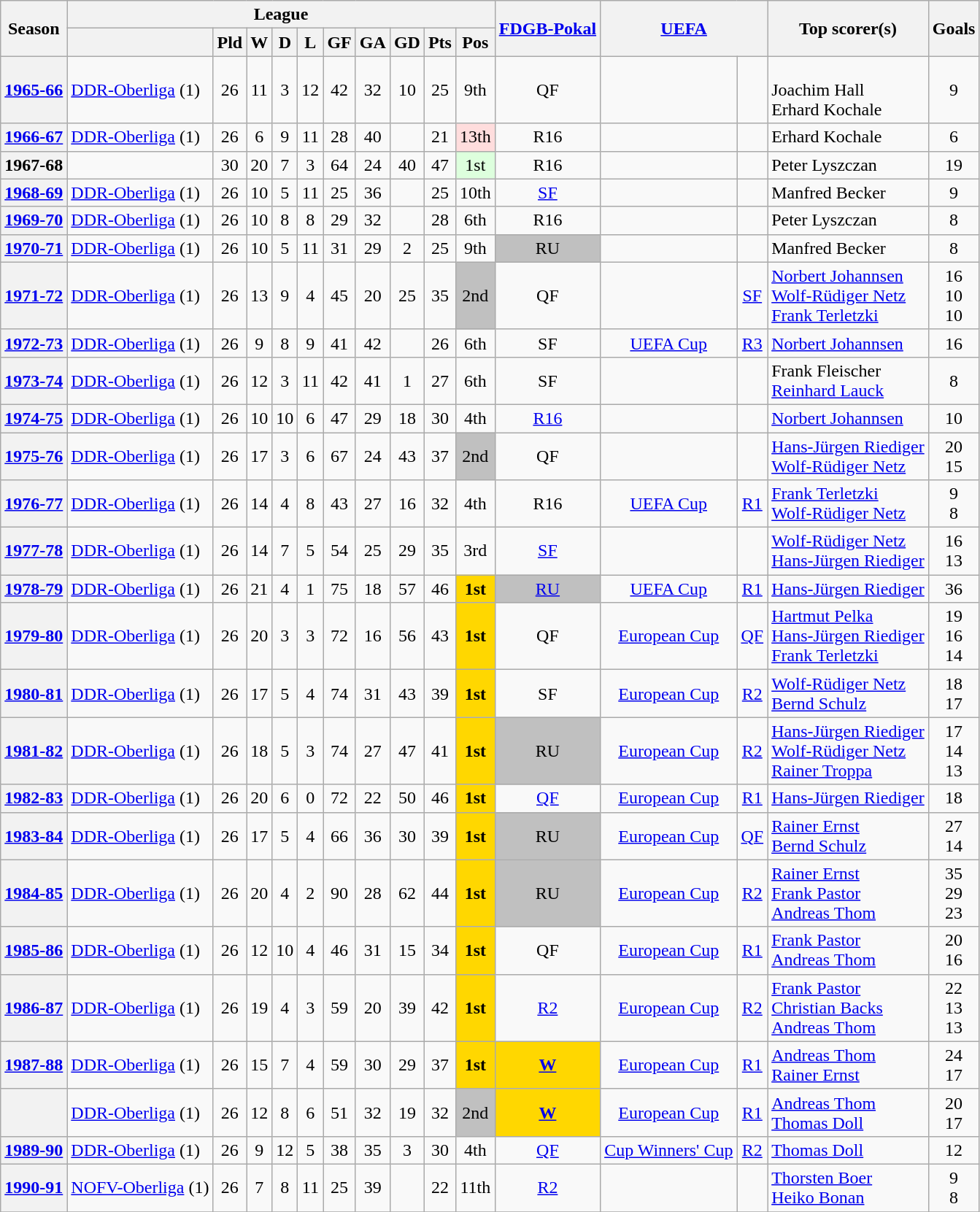<table class="wikitable sortable" style="text-align: center">
<tr>
<th scope="col" rowspan=2>Season</th>
<th colspan=10 class="unsortable">League</th>
<th scope="col" rowspan=2><a href='#'>FDGB-Pokal</a></th>
<th scope="col" rowspan=2 colspan=2 class="unsortable"><a href='#'>UEFA</a></th>
<th scope="col" rowspan=2>Top scorer(s)</th>
<th scope="col" rowspan=2>Goals</th>
</tr>
<tr>
<th></th>
<th>Pld</th>
<th>W</th>
<th>D</th>
<th>L</th>
<th>GF</th>
<th>GA</th>
<th>GD</th>
<th>Pts</th>
<th>Pos</th>
</tr>
<tr>
<th scope="row"><a href='#'>1965-66</a></th>
<td align=left><a href='#'>DDR-Oberliga</a> (1)</td>
<td>26</td>
<td>11</td>
<td>3</td>
<td>12</td>
<td>42</td>
<td>32</td>
<td>10</td>
<td>25</td>
<td>9th</td>
<td>QF</td>
<td></td>
<td></td>
<td align=left><br> Joachim Hall<br> Erhard Kochale</td>
<td>9</td>
</tr>
<tr>
<th scope="row"><a href='#'>1966-67</a></th>
<td align=left><a href='#'>DDR-Oberliga</a> (1)</td>
<td>26</td>
<td>6</td>
<td>9</td>
<td>11</td>
<td>28</td>
<td>40</td>
<td></td>
<td>21</td>
<td style="background:#fdd;">13th</td>
<td>R16</td>
<td></td>
<td></td>
<td align=left> Erhard Kochale</td>
<td>6</td>
</tr>
<tr>
<th scope="row">1967-68</th>
<td align=left></td>
<td>30</td>
<td>20</td>
<td>7</td>
<td>3</td>
<td>64</td>
<td>24</td>
<td>40</td>
<td>47</td>
<td style="background:#dfd;">1st</td>
<td>R16</td>
<td></td>
<td></td>
<td align=left> Peter Lyszczan</td>
<td>19</td>
</tr>
<tr>
<th scope="row"><a href='#'>1968-69</a></th>
<td align=left><a href='#'>DDR-Oberliga</a> (1)</td>
<td>26</td>
<td>10</td>
<td>5</td>
<td>11</td>
<td>25</td>
<td>36</td>
<td></td>
<td>25</td>
<td>10th</td>
<td><a href='#'>SF</a></td>
<td></td>
<td></td>
<td align=left> Manfred Becker</td>
<td>9</td>
</tr>
<tr>
<th scope="row"><a href='#'>1969-70</a></th>
<td align=left><a href='#'>DDR-Oberliga</a> (1)</td>
<td>26</td>
<td>10</td>
<td>8</td>
<td>8</td>
<td>29</td>
<td>32</td>
<td></td>
<td>28</td>
<td>6th</td>
<td>R16</td>
<td></td>
<td></td>
<td align=left> Peter Lyszczan</td>
<td>8<br></td>
</tr>
<tr>
<th scope="row"><a href='#'>1970-71</a></th>
<td align=left><a href='#'>DDR-Oberliga</a> (1)</td>
<td>26</td>
<td>10</td>
<td>5</td>
<td>11</td>
<td>31</td>
<td>29</td>
<td>2</td>
<td>25</td>
<td>9th</td>
<td style="background:silver;">RU</td>
<td></td>
<td></td>
<td align=left> Manfred Becker</td>
<td>8</td>
</tr>
<tr>
<th scope="row"><a href='#'>1971-72</a></th>
<td align=left><a href='#'>DDR-Oberliga</a> (1)</td>
<td>26</td>
<td>13</td>
<td>9</td>
<td>4</td>
<td>45</td>
<td>20</td>
<td>25</td>
<td>35</td>
<td style="background:silver;">2nd</td>
<td>QF</td>
<td></td>
<td><a href='#'>SF</a></td>
<td align=left> <a href='#'>Norbert Johannsen</a><br> <a href='#'>Wolf-Rüdiger Netz</a><br> <a href='#'>Frank Terletzki</a></td>
<td>16<br>10<br>10</td>
</tr>
<tr>
<th scope="row"><a href='#'>1972-73</a></th>
<td align=left><a href='#'>DDR-Oberliga</a> (1)</td>
<td>26</td>
<td>9</td>
<td>8</td>
<td>9</td>
<td>41</td>
<td>42</td>
<td></td>
<td>26</td>
<td>6th</td>
<td>SF</td>
<td><a href='#'>UEFA Cup</a></td>
<td><a href='#'>R3</a></td>
<td align=left> <a href='#'>Norbert Johannsen</a></td>
<td>16</td>
</tr>
<tr>
<th scope="row"><a href='#'>1973-74</a></th>
<td align=left><a href='#'>DDR-Oberliga</a> (1)</td>
<td>26</td>
<td>12</td>
<td>3</td>
<td>11</td>
<td>42</td>
<td>41</td>
<td>1</td>
<td>27</td>
<td>6th</td>
<td>SF</td>
<td></td>
<td></td>
<td align=left> Frank Fleischer<br> <a href='#'>Reinhard Lauck</a></td>
<td>8</td>
</tr>
<tr>
<th scope="row"><a href='#'>1974-75</a></th>
<td align=left><a href='#'>DDR-Oberliga</a> (1)</td>
<td>26</td>
<td>10</td>
<td>10</td>
<td>6</td>
<td>47</td>
<td>29</td>
<td>18</td>
<td>30</td>
<td>4th</td>
<td><a href='#'>R16</a></td>
<td></td>
<td></td>
<td align=left> <a href='#'>Norbert Johannsen</a></td>
<td>10</td>
</tr>
<tr>
<th scope="row"><a href='#'>1975-76</a></th>
<td align=left><a href='#'>DDR-Oberliga</a> (1)</td>
<td>26</td>
<td>17</td>
<td>3</td>
<td>6</td>
<td>67</td>
<td>24</td>
<td>43</td>
<td>37</td>
<td style="background:silver;">2nd</td>
<td>QF</td>
<td></td>
<td></td>
<td align=left> <a href='#'>Hans-Jürgen Riediger</a><br> <a href='#'>Wolf-Rüdiger Netz</a></td>
<td>20<br>15</td>
</tr>
<tr>
<th scope="row"><a href='#'>1976-77</a></th>
<td align=left><a href='#'>DDR-Oberliga</a> (1)</td>
<td>26</td>
<td>14</td>
<td>4</td>
<td>8</td>
<td>43</td>
<td>27</td>
<td>16</td>
<td>32</td>
<td>4th</td>
<td>R16</td>
<td><a href='#'>UEFA Cup</a></td>
<td><a href='#'>R1</a></td>
<td align=left> <a href='#'>Frank Terletzki</a><br> <a href='#'>Wolf-Rüdiger Netz</a></td>
<td>9<br>8</td>
</tr>
<tr>
<th scope="row"><a href='#'>1977-78</a></th>
<td align=left><a href='#'>DDR-Oberliga</a> (1)</td>
<td>26</td>
<td>14</td>
<td>7</td>
<td>5</td>
<td>54</td>
<td>25</td>
<td>29</td>
<td>35</td>
<td>3rd</td>
<td><a href='#'>SF</a></td>
<td></td>
<td></td>
<td align=left> <a href='#'>Wolf-Rüdiger Netz</a><br> <a href='#'>Hans-Jürgen Riediger</a></td>
<td>16<br>13</td>
</tr>
<tr>
<th scope="row"><a href='#'>1978-79</a></th>
<td align=left><a href='#'>DDR-Oberliga</a> (1)</td>
<td>26</td>
<td>21</td>
<td>4</td>
<td>1</td>
<td>75</td>
<td>18</td>
<td>57</td>
<td>46</td>
<td style="background:gold;"><strong>1st</strong></td>
<td style="background:silver;"><a href='#'>RU</a></td>
<td><a href='#'>UEFA Cup</a></td>
<td><a href='#'>R1</a></td>
<td align=left> <a href='#'>Hans-Jürgen Riediger</a></td>
<td>36</td>
</tr>
<tr>
<th scope="row"><a href='#'>1979-80</a></th>
<td align=left><a href='#'>DDR-Oberliga</a> (1)</td>
<td>26</td>
<td>20</td>
<td>3</td>
<td>3</td>
<td>72</td>
<td>16</td>
<td>56</td>
<td>43</td>
<td style="background:gold;"><strong>1st</strong></td>
<td>QF</td>
<td><a href='#'>European Cup</a></td>
<td><a href='#'>QF</a></td>
<td align=left> <a href='#'>Hartmut Pelka</a><br> <a href='#'>Hans-Jürgen Riediger</a><br> <a href='#'>Frank Terletzki</a></td>
<td>19<br>16<br>14</td>
</tr>
<tr>
<th scope="row"><a href='#'>1980-81</a></th>
<td align=left><a href='#'>DDR-Oberliga</a> (1)</td>
<td>26</td>
<td>17</td>
<td>5</td>
<td>4</td>
<td>74</td>
<td>31</td>
<td>43</td>
<td>39</td>
<td style="background:gold;"><strong>1st</strong></td>
<td>SF</td>
<td><a href='#'>European Cup</a></td>
<td><a href='#'>R2</a></td>
<td align=left> <a href='#'>Wolf-Rüdiger Netz</a><br> <a href='#'>Bernd Schulz</a></td>
<td>18<br>17</td>
</tr>
<tr>
<th scope="row"><a href='#'>1981-82</a></th>
<td align=left><a href='#'>DDR-Oberliga</a> (1)</td>
<td>26</td>
<td>18</td>
<td>5</td>
<td>3</td>
<td>74</td>
<td>27</td>
<td>47</td>
<td>41</td>
<td style="background:gold;"><strong>1st</strong></td>
<td style="background:silver;">RU</td>
<td><a href='#'>European Cup</a></td>
<td><a href='#'>R2</a></td>
<td align=left> <a href='#'>Hans-Jürgen Riediger</a><br> <a href='#'>Wolf-Rüdiger Netz</a><br> <a href='#'>Rainer Troppa</a></td>
<td>17<br>14<br>13</td>
</tr>
<tr>
<th scope="row"><a href='#'>1982-83</a></th>
<td align=left><a href='#'>DDR-Oberliga</a> (1)</td>
<td>26</td>
<td>20</td>
<td>6</td>
<td>0</td>
<td>72</td>
<td>22</td>
<td>50</td>
<td>46</td>
<td style="background:gold;"><strong>1st</strong></td>
<td><a href='#'>QF</a></td>
<td><a href='#'>European Cup</a></td>
<td><a href='#'>R1</a></td>
<td align=left> <a href='#'>Hans-Jürgen Riediger</a></td>
<td>18</td>
</tr>
<tr>
<th scope="row"><a href='#'>1983-84</a></th>
<td align=left><a href='#'>DDR-Oberliga</a> (1)</td>
<td>26</td>
<td>17</td>
<td>5</td>
<td>4</td>
<td>66</td>
<td>36</td>
<td>30</td>
<td>39</td>
<td style="background:gold;"><strong>1st</strong></td>
<td style="background:silver;">RU</td>
<td><a href='#'>European Cup</a></td>
<td><a href='#'>QF</a></td>
<td align=left> <a href='#'>Rainer Ernst</a><br> <a href='#'>Bernd Schulz</a></td>
<td>27<br>14</td>
</tr>
<tr>
<th scope="row"><a href='#'>1984-85</a></th>
<td align=left><a href='#'>DDR-Oberliga</a> (1)</td>
<td>26</td>
<td>20</td>
<td>4</td>
<td>2</td>
<td>90</td>
<td>28</td>
<td>62</td>
<td>44</td>
<td style="background:gold;"><strong>1st</strong></td>
<td style="background:silver;">RU</td>
<td><a href='#'>European Cup</a></td>
<td><a href='#'>R2</a></td>
<td align=left> <a href='#'>Rainer Ernst</a><br> <a href='#'>Frank Pastor</a><br> <a href='#'>Andreas Thom</a></td>
<td>35<br>29<br>23</td>
</tr>
<tr>
<th scope="row"><a href='#'>1985-86</a></th>
<td align=left><a href='#'>DDR-Oberliga</a> (1)</td>
<td>26</td>
<td>12</td>
<td>10</td>
<td>4</td>
<td>46</td>
<td>31</td>
<td>15</td>
<td>34</td>
<td style="background:gold;"><strong>1st</strong></td>
<td>QF</td>
<td><a href='#'>European Cup</a></td>
<td><a href='#'>R1</a></td>
<td align=left> <a href='#'>Frank Pastor</a><br> <a href='#'>Andreas Thom</a></td>
<td>20<br>16</td>
</tr>
<tr>
<th scope="row"><a href='#'>1986-87</a></th>
<td align=left><a href='#'>DDR-Oberliga</a> (1)</td>
<td>26</td>
<td>19</td>
<td>4</td>
<td>3</td>
<td>59</td>
<td>20</td>
<td>39</td>
<td>42</td>
<td style="background:gold;"><strong>1st</strong></td>
<td><a href='#'>R2</a></td>
<td><a href='#'>European Cup</a></td>
<td><a href='#'>R2</a></td>
<td align=left> <a href='#'>Frank Pastor</a><br> <a href='#'>Christian Backs</a><br> <a href='#'>Andreas Thom</a></td>
<td>22<br>13<br>13</td>
</tr>
<tr>
<th scope="row"><a href='#'>1987-88</a></th>
<td align=left><a href='#'>DDR-Oberliga</a> (1)</td>
<td>26</td>
<td>15</td>
<td>7</td>
<td>4</td>
<td>59</td>
<td>30</td>
<td>29</td>
<td>37</td>
<td style="background:gold;"><strong>1st</strong></td>
<td style="background:gold;"><strong><a href='#'>W</a></strong></td>
<td><a href='#'>European Cup</a></td>
<td><a href='#'>R1</a></td>
<td align=left> <a href='#'>Andreas Thom</a><br> <a href='#'>Rainer Ernst</a></td>
<td>24<br>17</td>
</tr>
<tr>
<th></th>
<td align=left><a href='#'>DDR-Oberliga</a> (1)</td>
<td>26</td>
<td>12</td>
<td>8</td>
<td>6</td>
<td>51</td>
<td>32</td>
<td>19</td>
<td>32</td>
<td style="background:silver;">2nd</td>
<td style="background:gold;"><strong><a href='#'>W</a></strong></td>
<td><a href='#'>European Cup</a></td>
<td><a href='#'>R1</a></td>
<td align=left> <a href='#'>Andreas Thom</a><br> <a href='#'>Thomas Doll</a></td>
<td>20<br>17</td>
</tr>
<tr>
<th scope="row"><a href='#'>1989-90</a></th>
<td align=left><a href='#'>DDR-Oberliga</a> (1)</td>
<td>26</td>
<td>9</td>
<td>12</td>
<td>5</td>
<td>38</td>
<td>35</td>
<td>3</td>
<td>30</td>
<td>4th</td>
<td><a href='#'>QF</a></td>
<td><a href='#'>Cup Winners' Cup</a></td>
<td><a href='#'>R2</a></td>
<td align=left> <a href='#'>Thomas Doll</a></td>
<td>12</td>
</tr>
<tr>
<th scope="row"><a href='#'>1990-91</a></th>
<td align=left><a href='#'>NOFV-Oberliga</a> (1)</td>
<td>26</td>
<td>7</td>
<td>8</td>
<td>11</td>
<td>25</td>
<td>39</td>
<td></td>
<td>22</td>
<td>11th</td>
<td><a href='#'>R2</a></td>
<td></td>
<td></td>
<td align=left> <a href='#'>Thorsten Boer</a><br> <a href='#'>Heiko Bonan</a></td>
<td>9<br>8</td>
</tr>
<tr>
</tr>
</table>
